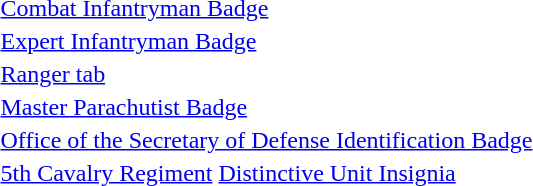<table>
<tr>
<td> <a href='#'>Combat Infantryman Badge</a></td>
</tr>
<tr>
<td> <a href='#'>Expert Infantryman Badge</a></td>
</tr>
<tr>
<td> <a href='#'>Ranger tab</a></td>
</tr>
<tr>
<td> <a href='#'>Master Parachutist Badge</a></td>
</tr>
<tr>
<td> <a href='#'>Office of the Secretary of Defense Identification Badge</a></td>
</tr>
<tr>
<td> <a href='#'>5th Cavalry Regiment</a> <a href='#'>Distinctive Unit Insignia</a></td>
</tr>
</table>
